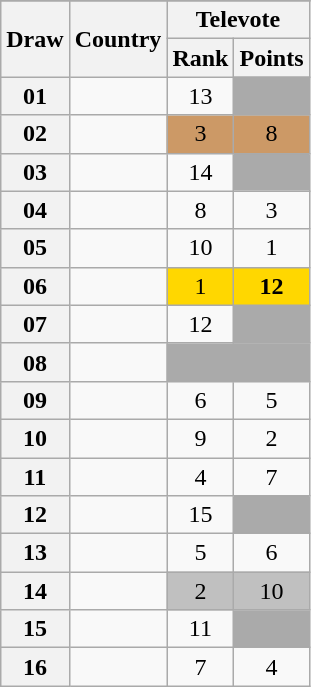<table class="sortable wikitable collapsible plainrowheaders" style="text-align:center;">
<tr>
</tr>
<tr>
<th scope="col" rowspan="2">Draw</th>
<th scope="col" rowspan="2">Country</th>
<th scope="col" colspan="2">Televote</th>
</tr>
<tr>
<th scope="col">Rank</th>
<th scope="col">Points</th>
</tr>
<tr>
<th scope="row" style="text-align:center;">01</th>
<td style="text-align:left;"></td>
<td>13</td>
<td style="background:#AAAAAA;"></td>
</tr>
<tr>
<th scope="row" style="text-align:center;">02</th>
<td style="text-align:left;"></td>
<td style="background:#CC9966;">3</td>
<td style="background:#CC9966;">8</td>
</tr>
<tr>
<th scope="row" style="text-align:center;">03</th>
<td style="text-align:left;"></td>
<td>14</td>
<td style="background:#AAAAAA;"></td>
</tr>
<tr>
<th scope="row" style="text-align:center;">04</th>
<td style="text-align:left;"></td>
<td>8</td>
<td>3</td>
</tr>
<tr>
<th scope="row" style="text-align:center;">05</th>
<td style="text-align:left;"></td>
<td>10</td>
<td>1</td>
</tr>
<tr>
<th scope="row" style="text-align:center;">06</th>
<td style="text-align:left;"></td>
<td style="background:gold;">1</td>
<td style="background:gold;"><strong>12</strong></td>
</tr>
<tr>
<th scope="row" style="text-align:center;">07</th>
<td style="text-align:left;"></td>
<td>12</td>
<td style="background:#AAAAAA;"></td>
</tr>
<tr class=sortbottom>
<th scope="row" style="text-align:center;">08</th>
<td style="text-align:left;"></td>
<td style="background:#AAAAAA;"></td>
<td style="background:#AAAAAA;"></td>
</tr>
<tr>
<th scope="row" style="text-align:center;">09</th>
<td style="text-align:left;"></td>
<td>6</td>
<td>5</td>
</tr>
<tr>
<th scope="row" style="text-align:center;">10</th>
<td style="text-align:left;"></td>
<td>9</td>
<td>2</td>
</tr>
<tr>
<th scope="row" style="text-align:center;">11</th>
<td style="text-align:left;"></td>
<td>4</td>
<td>7</td>
</tr>
<tr>
<th scope="row" style="text-align:center;">12</th>
<td style="text-align:left;"></td>
<td>15</td>
<td style="background:#AAAAAA;"></td>
</tr>
<tr>
<th scope="row" style="text-align:center;">13</th>
<td style="text-align:left;"></td>
<td>5</td>
<td>6</td>
</tr>
<tr>
<th scope="row" style="text-align:center;">14</th>
<td style="text-align:left;"></td>
<td style="background:silver;">2</td>
<td style="background:silver;">10</td>
</tr>
<tr>
<th scope="row" style="text-align:center;">15</th>
<td style="text-align:left;"></td>
<td>11</td>
<td style="background:#AAAAAA;"></td>
</tr>
<tr>
<th scope="row" style="text-align:center;">16</th>
<td style="text-align:left;"></td>
<td>7</td>
<td>4</td>
</tr>
</table>
